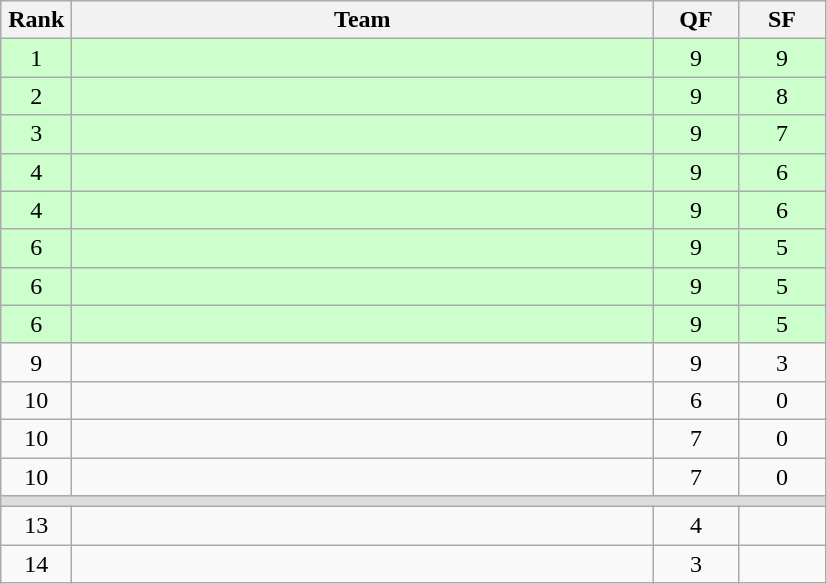<table class=wikitable style="text-align:center">
<tr>
<th width=40>Rank</th>
<th width=380>Team</th>
<th width=50>QF</th>
<th width=50>SF</th>
</tr>
<tr bgcolor="ccffcc">
<td>1</td>
<td align=left></td>
<td>9</td>
<td>9</td>
</tr>
<tr bgcolor="ccffcc">
<td>2</td>
<td align=left></td>
<td>9</td>
<td>8</td>
</tr>
<tr bgcolor="ccffcc">
<td>3</td>
<td align=left></td>
<td>9</td>
<td>7</td>
</tr>
<tr bgcolor="ccffcc">
<td>4</td>
<td align=left></td>
<td>9</td>
<td>6</td>
</tr>
<tr bgcolor="ccffcc">
<td>4</td>
<td align=left></td>
<td>9</td>
<td>6</td>
</tr>
<tr bgcolor="ccffcc">
<td>6</td>
<td align=left></td>
<td>9</td>
<td>5</td>
</tr>
<tr bgcolor="ccffcc">
<td>6</td>
<td align=left></td>
<td>9</td>
<td>5</td>
</tr>
<tr bgcolor="ccffcc">
<td>6</td>
<td align=left></td>
<td>9</td>
<td>5</td>
</tr>
<tr>
<td>9</td>
<td align=left></td>
<td>9</td>
<td>3</td>
</tr>
<tr>
<td>10</td>
<td align=left></td>
<td>6</td>
<td>0</td>
</tr>
<tr>
<td>10</td>
<td align=left></td>
<td>7</td>
<td>0</td>
</tr>
<tr>
<td>10</td>
<td align=left></td>
<td>7</td>
<td>0</td>
</tr>
<tr bgcolor=#DDDDDD>
<td colspan=4></td>
</tr>
<tr>
<td>13</td>
<td align=left></td>
<td>4</td>
<td></td>
</tr>
<tr>
<td>14</td>
<td align=left></td>
<td>3</td>
<td></td>
</tr>
</table>
